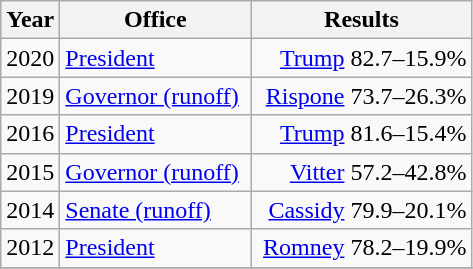<table class=wikitable>
<tr>
<th width="30">Year</th>
<th width="120">Office</th>
<th width="140">Results</th>
</tr>
<tr>
<td>2020</td>
<td><a href='#'>President</a></td>
<td align="right" ><a href='#'>Trump</a> 82.7–15.9%</td>
</tr>
<tr>
<td>2019</td>
<td><a href='#'>Governor (runoff)</a></td>
<td align="right" ><a href='#'>Rispone</a> 73.7–26.3%</td>
</tr>
<tr>
<td>2016</td>
<td><a href='#'>President</a></td>
<td align="right" ><a href='#'>Trump</a> 81.6–15.4%</td>
</tr>
<tr>
<td>2015</td>
<td><a href='#'>Governor (runoff)</a></td>
<td align="right" ><a href='#'>Vitter</a> 57.2–42.8%</td>
</tr>
<tr>
<td>2014</td>
<td><a href='#'>Senate (runoff)</a></td>
<td align="right" ><a href='#'>Cassidy</a> 79.9–20.1%</td>
</tr>
<tr>
<td>2012</td>
<td><a href='#'>President</a></td>
<td align="right" ><a href='#'>Romney</a> 78.2–19.9%</td>
</tr>
<tr>
</tr>
</table>
